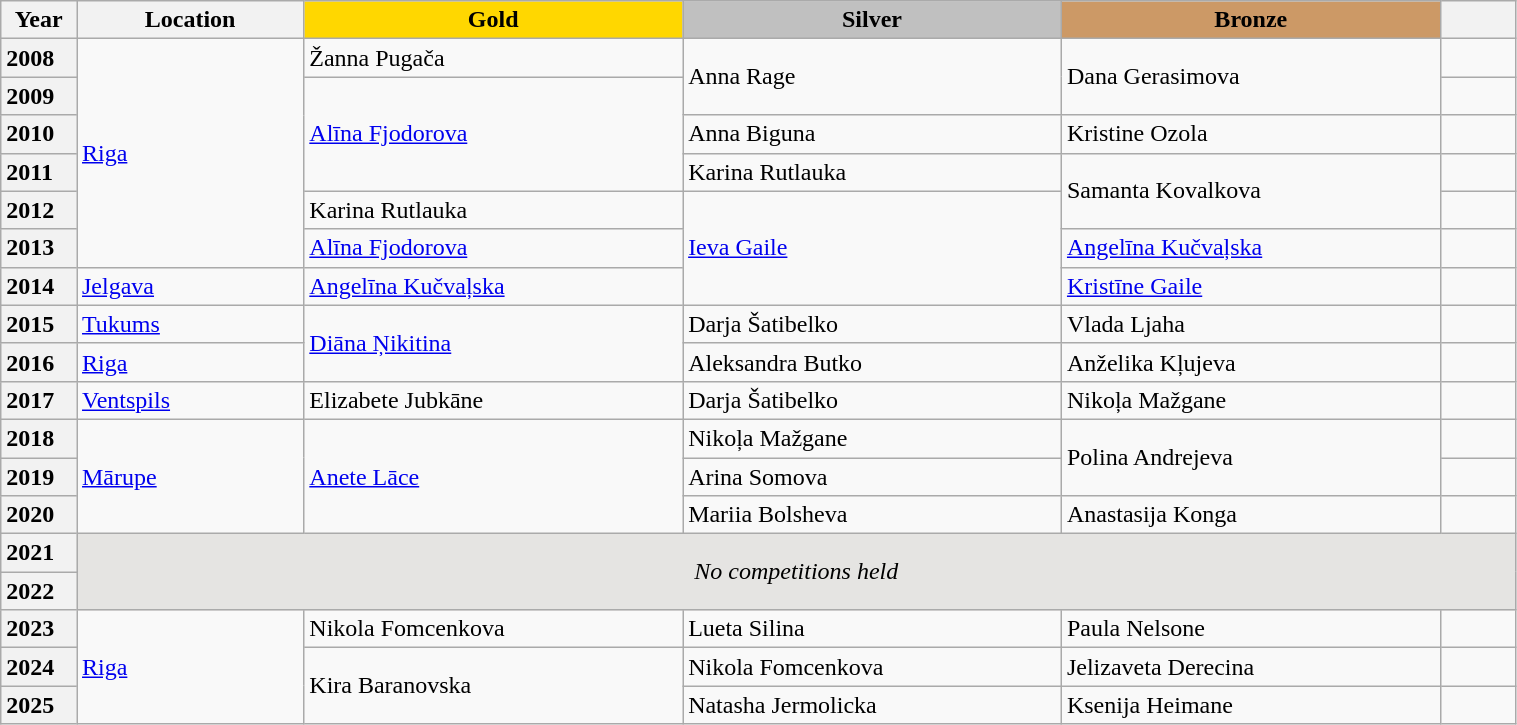<table class="wikitable unsortable" style="text-align:left; width:80%">
<tr>
<th scope="col" style="text-align:center; width:5%">Year</th>
<th scope="col" style="text-align:center; width:15%">Location</th>
<td scope="col" style="text-align:center; width:25%; background:gold"><strong>Gold</strong></td>
<td scope="col" style="text-align:center; width:25%; background:silver"><strong>Silver</strong></td>
<td scope="col" style="text-align:center; width:25%; background:#c96"><strong>Bronze</strong></td>
<th scope="col" style="text-align:center; width:5%"></th>
</tr>
<tr>
<th scope="row" style="text-align:left">2008</th>
<td rowspan="6"><a href='#'>Riga</a></td>
<td>Žanna Pugača</td>
<td rowspan="2">Anna Rage</td>
<td rowspan="2">Dana Gerasimova</td>
<td></td>
</tr>
<tr>
<th scope="row" style="text-align:left">2009</th>
<td rowspan="3"><a href='#'>Alīna Fjodorova</a></td>
<td></td>
</tr>
<tr>
<th scope="row" style="text-align:left">2010</th>
<td>Anna Biguna</td>
<td>Kristine Ozola</td>
<td></td>
</tr>
<tr>
<th scope="row" style="text-align:left">2011</th>
<td>Karina Rutlauka</td>
<td rowspan="2">Samanta Kovalkova</td>
<td></td>
</tr>
<tr>
<th scope="row" style="text-align:left">2012</th>
<td>Karina Rutlauka</td>
<td rowspan="3"><a href='#'>Ieva Gaile</a></td>
<td></td>
</tr>
<tr>
<th scope="row" style="text-align:left">2013</th>
<td><a href='#'>Alīna Fjodorova</a></td>
<td><a href='#'>Angelīna Kučvaļska</a></td>
<td></td>
</tr>
<tr>
<th scope="row" style="text-align:left">2014</th>
<td><a href='#'>Jelgava</a></td>
<td><a href='#'>Angelīna Kučvaļska</a></td>
<td><a href='#'>Kristīne Gaile</a></td>
<td></td>
</tr>
<tr>
<th scope="row" style="text-align:left">2015</th>
<td><a href='#'>Tukums</a></td>
<td rowspan="2"><a href='#'>Diāna Ņikitina</a></td>
<td>Darja Šatibelko</td>
<td>Vlada Ljaha</td>
<td></td>
</tr>
<tr>
<th scope="row" style="text-align:left">2016</th>
<td><a href='#'>Riga</a></td>
<td>Aleksandra Butko</td>
<td>Anželika Kļujeva</td>
<td></td>
</tr>
<tr>
<th scope="row" style="text-align:left">2017</th>
<td><a href='#'>Ventspils</a></td>
<td>Elizabete Jubkāne</td>
<td>Darja Šatibelko</td>
<td>Nikoļa Mažgane</td>
<td></td>
</tr>
<tr>
<th scope="row" style="text-align:left">2018</th>
<td rowspan="3"><a href='#'>Mārupe</a></td>
<td rowspan="3"><a href='#'>Anete Lāce</a></td>
<td>Nikoļa Mažgane</td>
<td rowspan="2">Polina Andrejeva</td>
<td></td>
</tr>
<tr>
<th scope="row" style="text-align:left">2019</th>
<td>Arina Somova</td>
<td></td>
</tr>
<tr>
<th scope="row" style="text-align:left">2020</th>
<td>Mariia Bolsheva</td>
<td>Anastasija Konga</td>
<td></td>
</tr>
<tr>
<th scope="row" style="text-align:left">2021</th>
<td colspan="5" rowspan="2" align="center" bgcolor="e5e4e2"><em>No competitions held</em></td>
</tr>
<tr>
<th scope="row" style="text-align:left">2022</th>
</tr>
<tr>
<th scope="row" style="text-align:left">2023</th>
<td rowspan="3"><a href='#'>Riga</a></td>
<td>Nikola Fomcenkova</td>
<td>Lueta Silina</td>
<td>Paula Nelsone</td>
<td></td>
</tr>
<tr>
<th scope="row" style="text-align:left">2024</th>
<td rowspan="2">Kira Baranovska</td>
<td>Nikola Fomcenkova</td>
<td>Jelizaveta Derecina</td>
<td></td>
</tr>
<tr>
<th scope="row" style="text-align:left">2025</th>
<td>Natasha Jermolicka</td>
<td>Ksenija Heimane</td>
<td></td>
</tr>
</table>
